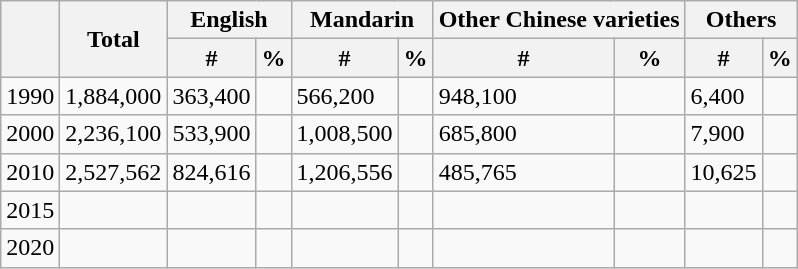<table class="wikitable">
<tr>
<th rowspan="2"></th>
<th rowspan="2">Total</th>
<th colspan="2">English</th>
<th colspan="2">Mandarin</th>
<th colspan="2">Other Chinese varieties</th>
<th colspan="2">Others</th>
</tr>
<tr>
<th>#</th>
<th>%</th>
<th>#</th>
<th>%</th>
<th>#</th>
<th>%</th>
<th>#</th>
<th>%</th>
</tr>
<tr>
<td>1990</td>
<td>1,884,000</td>
<td>363,400</td>
<td></td>
<td>566,200</td>
<td></td>
<td>948,100</td>
<td></td>
<td>6,400</td>
<td></td>
</tr>
<tr>
<td>2000</td>
<td>2,236,100</td>
<td>533,900</td>
<td></td>
<td>1,008,500</td>
<td></td>
<td>685,800</td>
<td></td>
<td>7,900</td>
<td></td>
</tr>
<tr>
<td>2010</td>
<td>2,527,562</td>
<td>824,616</td>
<td></td>
<td>1,206,556</td>
<td></td>
<td>485,765</td>
<td></td>
<td>10,625</td>
<td></td>
</tr>
<tr>
<td>2015</td>
<td></td>
<td></td>
<td></td>
<td></td>
<td></td>
<td></td>
<td></td>
<td></td>
<td></td>
</tr>
<tr>
<td>2020</td>
<td></td>
<td></td>
<td></td>
<td></td>
<td></td>
<td></td>
<td></td>
<td></td>
<td></td>
</tr>
</table>
